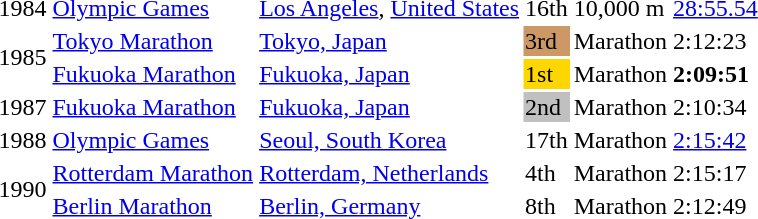<table>
<tr>
<td>1984</td>
<td><a href='#'>Olympic Games</a></td>
<td><a href='#'>Los Angeles</a>, <a href='#'>United States</a></td>
<td>16th</td>
<td>10,000 m</td>
<td><a href='#'>28:55.54</a></td>
</tr>
<tr>
<td rowspan=2>1985</td>
<td><a href='#'>Tokyo Marathon</a></td>
<td><a href='#'>Tokyo, Japan</a></td>
<td bgcolor="cc9966">3rd</td>
<td>Marathon</td>
<td>2:12:23</td>
</tr>
<tr>
<td><a href='#'>Fukuoka Marathon</a></td>
<td><a href='#'>Fukuoka, Japan</a></td>
<td bgcolor="gold">1st</td>
<td>Marathon</td>
<td><strong>2:09:51</strong></td>
</tr>
<tr>
<td>1987</td>
<td><a href='#'>Fukuoka Marathon</a></td>
<td><a href='#'>Fukuoka, Japan</a></td>
<td bgcolor="silver">2nd</td>
<td>Marathon</td>
<td>2:10:34</td>
</tr>
<tr>
<td>1988</td>
<td><a href='#'>Olympic Games</a></td>
<td><a href='#'>Seoul, South Korea</a></td>
<td>17th</td>
<td>Marathon</td>
<td><a href='#'>2:15:42</a></td>
</tr>
<tr>
<td rowspan=2>1990</td>
<td><a href='#'>Rotterdam Marathon</a></td>
<td><a href='#'>Rotterdam, Netherlands</a></td>
<td>4th</td>
<td>Marathon</td>
<td>2:15:17</td>
</tr>
<tr>
<td><a href='#'>Berlin Marathon</a></td>
<td><a href='#'>Berlin, Germany</a></td>
<td>8th</td>
<td>Marathon</td>
<td>2:12:49</td>
</tr>
</table>
